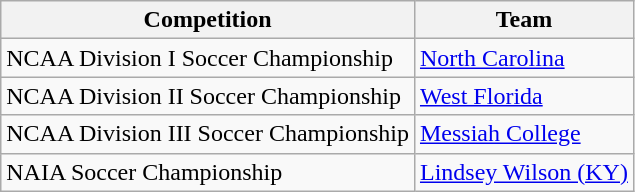<table class="wikitable">
<tr>
<th>Competition</th>
<th>Team</th>
</tr>
<tr>
<td>NCAA Division I Soccer Championship</td>
<td><a href='#'>North Carolina</a></td>
</tr>
<tr>
<td>NCAA Division II Soccer Championship</td>
<td><a href='#'>West Florida</a></td>
</tr>
<tr>
<td>NCAA Division III Soccer Championship</td>
<td><a href='#'>Messiah College</a></td>
</tr>
<tr>
<td>NAIA Soccer Championship</td>
<td><a href='#'>Lindsey Wilson (KY)</a></td>
</tr>
</table>
